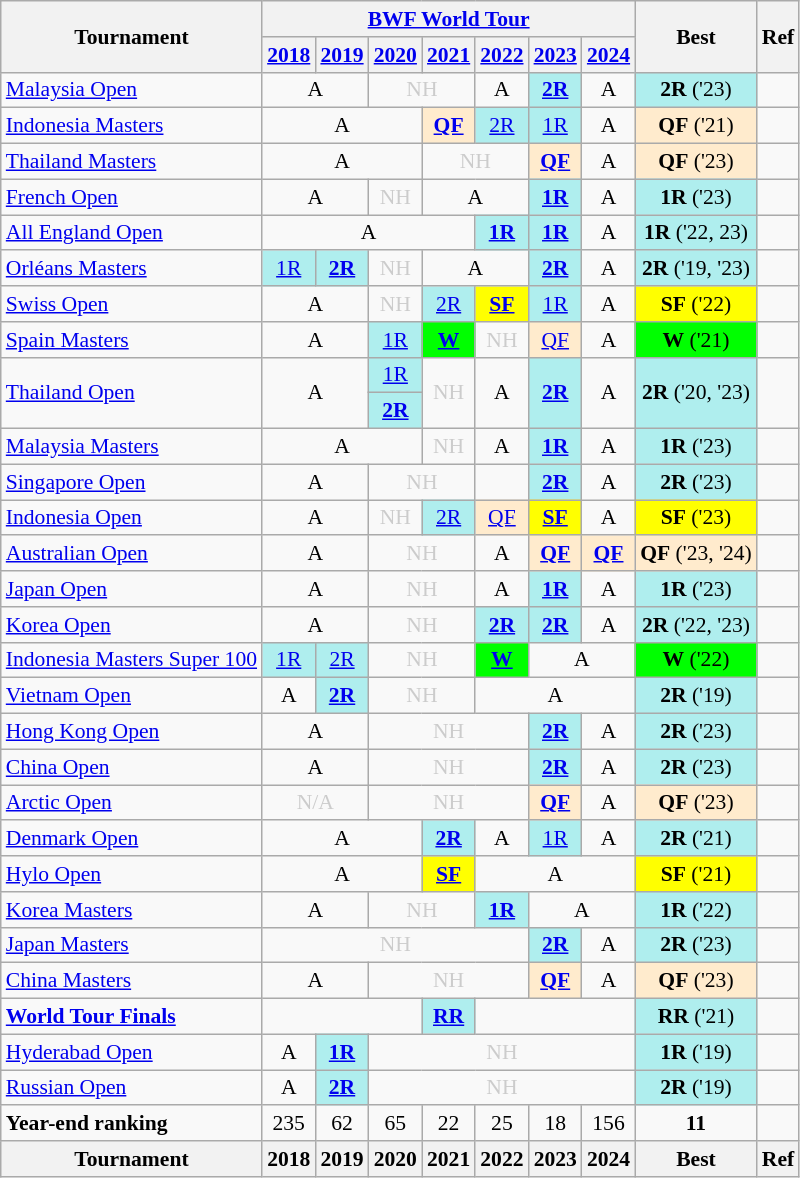<table style='font-size: 90%; text-align:center;' class='wikitable'>
<tr>
<th rowspan="2">Tournament</th>
<th colspan="7"><a href='#'>BWF World Tour</a></th>
<th rowspan="2">Best</th>
<th rowspan="2">Ref</th>
</tr>
<tr>
<th><a href='#'>2018</a></th>
<th><a href='#'>2019</a></th>
<th><a href='#'>2020</a></th>
<th><a href='#'>2021</a></th>
<th><a href='#'>2022</a></th>
<th><a href='#'>2023</a></th>
<th><a href='#'>2024</a></th>
</tr>
<tr>
<td align=left><a href='#'>Malaysia Open</a></td>
<td colspan="2">A</td>
<td colspan="2" style=color:#ccc>NH</td>
<td>A</td>
<td bgcolor=AFEEEE><strong><a href='#'>2R</a></strong></td>
<td>A</td>
<td bgcolor=AFEEEE><strong>2R</strong> ('23)</td>
<td></td>
</tr>
<tr>
<td align=left><a href='#'>Indonesia Masters</a></td>
<td colspan="3">A</td>
<td bgcolor=FFEBCD><strong><a href='#'>QF</a></strong></td>
<td bgcolor=AFEEEE><a href='#'>2R</a></td>
<td bgcolor=AFEEEE><a href='#'>1R</a></td>
<td>A</td>
<td bgcolor=FFEBCD><strong>QF</strong> ('21)</td>
<td></td>
</tr>
<tr>
<td align=left><a href='#'>Thailand Masters</a></td>
<td colspan="3">A</td>
<td colspan="2" style=color:#ccc>NH</td>
<td bgcolor=FFEBCD><strong><a href='#'>QF</a></strong></td>
<td>A</td>
<td bgcolor=FFEBCD><strong>QF</strong> ('23)</td>
<td></td>
</tr>
<tr>
<td align=left><a href='#'>French Open</a></td>
<td colspan="2">A</td>
<td style=color:#ccc>NH</td>
<td colspan="2">A</td>
<td bgcolor=AFEEEE><strong><a href='#'>1R</a></strong></td>
<td>A</td>
<td bgcolor=AFEEEE><strong>1R</strong> ('23)</td>
<td></td>
</tr>
<tr>
<td align=left><a href='#'>All England Open</a></td>
<td colspan="4">A</td>
<td bgcolor=AFEEEE><strong><a href='#'>1R</a></strong></td>
<td bgcolor=AFEEEE><strong><a href='#'>1R</a></strong></td>
<td>A</td>
<td bgcolor=AFEEEE><strong>1R</strong> ('22, 23)</td>
<td></td>
</tr>
<tr>
<td align=left><a href='#'>Orléans Masters</a></td>
<td bgcolor=AFEEEE><a href='#'>1R</a></td>
<td bgcolor=AFEEEE><a href='#'><strong>2R</strong></a></td>
<td style=color:#ccc>NH</td>
<td colspan="2">A</td>
<td bgcolor=AFEEEE><a href='#'><strong>2R</strong></a></td>
<td>A</td>
<td bgcolor=AFEEEE><strong>2R</strong> ('19, '23)</td>
<td></td>
</tr>
<tr>
<td align=left><a href='#'>Swiss Open</a></td>
<td colspan="2">A</td>
<td style=color:#ccc>NH</td>
<td bgcolor=AFEEEE><a href='#'>2R</a></td>
<td bgcolor=FFFF00><strong><a href='#'>SF</a></strong></td>
<td bgcolor=AFEEEE><a href='#'>1R</a></td>
<td>A</td>
<td bgcolor=FFFF00><strong>SF</strong> ('22)</td>
<td></td>
</tr>
<tr>
<td align=left><a href='#'>Spain Masters</a></td>
<td colspan="2">A</td>
<td bgcolor=AFEEEE><a href='#'>1R</a></td>
<td bgcolor=00FF00><a href='#'><strong>W</strong></a></td>
<td style=color:#ccc>NH</td>
<td bgcolor=FFEBCD><a href='#'>QF</a></td>
<td>A</td>
<td bgcolor=00FF00><strong>W</strong> ('21)</td>
<td></td>
</tr>
<tr>
<td rowspan="2" align=left><a href='#'>Thailand Open</a></td>
<td rowspan="2" colspan="2">A</td>
<td bgcolor=AFEEEE><a href='#'>1R</a></td>
<td rowspan="2" style=color:#ccc>NH</td>
<td rowspan="2">A</td>
<td rowspan="2" bgcolor=AFEEEE><strong><a href='#'>2R</a></strong></td>
<td rowspan="2">A</td>
<td rowspan="2" bgcolor=AFEEEE><strong>2R</strong> ('20, '23)</td>
<td rowspan="2"></td>
</tr>
<tr>
<td bgcolor=AFEEEE><a href='#'><strong>2R</strong></a></td>
</tr>
<tr>
<td align=left><a href='#'>Malaysia Masters</a></td>
<td colspan="3">A</td>
<td style=color:#ccc>NH</td>
<td>A</td>
<td bgcolor=AFEEEE><strong><a href='#'>1R</a></strong></td>
<td>A</td>
<td bgcolor=AFEEEE><strong>1R</strong> ('23)</td>
<td></td>
</tr>
<tr>
<td align=left><a href='#'>Singapore Open</a></td>
<td colspan="2">A</td>
<td colspan="2" style=color:#ccc>NH</td>
<td><a href='#'></a></td>
<td bgcolor=AFEEEE><strong><a href='#'>2R</a></strong></td>
<td>A</td>
<td bgcolor=AFEEEE><strong>2R</strong> ('23)</td>
<td></td>
</tr>
<tr>
<td align=left><a href='#'>Indonesia Open</a></td>
<td colspan="2">A</td>
<td style=color:#ccc>NH</td>
<td bgcolor=AFEEEE><a href='#'>2R</a></td>
<td bgcolor=FFEBCD><a href='#'>QF</a></td>
<td bgcolor=FFFF00><strong><a href='#'>SF</a></strong></td>
<td>A</td>
<td bgcolor=FFFF00><strong>SF</strong> ('23)</td>
<td></td>
</tr>
<tr>
<td align=left><a href='#'>Australian Open</a></td>
<td colspan="2">A</td>
<td colspan="2" style=color:#ccc>NH</td>
<td>A</td>
<td bgcolor=FFEBCD><strong><a href='#'>QF</a></strong></td>
<td bgcolor=FFEBCD><strong><a href='#'>QF</a></strong></td>
<td bgcolor=FFEBCD><strong>QF</strong> ('23, '24)</td>
<td></td>
</tr>
<tr>
<td align=left><a href='#'>Japan Open</a></td>
<td colspan="2">A</td>
<td colspan="2" style=color:#ccc>NH</td>
<td>A</td>
<td bgcolor=AFEEEE><strong><a href='#'>1R</a></strong></td>
<td>A</td>
<td bgcolor=AFEEEE><strong>1R</strong> ('23)</td>
<td></td>
</tr>
<tr>
<td align=left><a href='#'>Korea Open</a></td>
<td colspan="2">A</td>
<td colspan="2" style=color:#ccc>NH</td>
<td bgcolor=AFEEEE><strong><a href='#'>2R</a></strong></td>
<td bgcolor=AFEEEE><strong><a href='#'>2R</a></strong></td>
<td>A</td>
<td bgcolor=AFEEEE><strong>2R</strong> ('22, '23)</td>
<td></td>
</tr>
<tr>
<td align=left><a href='#'>Indonesia Masters Super 100</a></td>
<td bgcolor=AFEEEE><a href='#'>1R</a></td>
<td bgcolor=AFEEEE><a href='#'>2R</a></td>
<td colspan="2" style=color:#ccc>NH</td>
<td bgcolor=00FF00><strong><a href='#'>W</a></strong></td>
<td colspan="2">A</td>
<td bgcolor=00FF00><strong>W</strong> ('22)</td>
<td></td>
</tr>
<tr>
<td align=left><a href='#'>Vietnam Open</a></td>
<td>A</td>
<td bgcolor=AFEEEE><a href='#'><strong>2R</strong></a></td>
<td colspan="2" style=color:#ccc>NH</td>
<td colspan="3">A</td>
<td bgcolor=AFEEEE><strong>2R</strong> ('19)</td>
<td></td>
</tr>
<tr>
<td align=left><a href='#'>Hong Kong Open</a></td>
<td colspan="2">A</td>
<td colspan="3" style=color:#ccc>NH</td>
<td bgcolor=AFEEEE><strong><a href='#'>2R</a></strong></td>
<td>A</td>
<td bgcolor=AFEEEE><strong>2R</strong> ('23)</td>
<td></td>
</tr>
<tr>
<td align=left><a href='#'>China Open</a></td>
<td colspan="2">A</td>
<td colspan="3" style=color:#ccc>NH</td>
<td bgcolor=AFEEEE><strong><a href='#'>2R</a></strong></td>
<td>A</td>
<td bgcolor=AFEEEE><strong>2R</strong> ('23)</td>
<td></td>
</tr>
<tr>
<td align=left><a href='#'>Arctic Open</a></td>
<td colspan="2" style=color:#ccc>N/A</td>
<td colspan="3" style=color:#ccc>NH</td>
<td bgcolor=FFEBCD><strong><a href='#'>QF</a></strong></td>
<td>A</td>
<td bgcolor=FFEBCD><strong>QF</strong> ('23)</td>
<td></td>
</tr>
<tr>
<td align=left><a href='#'>Denmark Open</a></td>
<td colspan="3">A</td>
<td bgcolor=AFEEEE><a href='#'><strong>2R</strong></a></td>
<td>A</td>
<td bgcolor=AFEEEE><a href='#'>1R</a></td>
<td>A</td>
<td bgcolor=AFEEEE><strong>2R</strong> ('21)</td>
<td></td>
</tr>
<tr>
<td align=left><a href='#'>Hylo Open</a></td>
<td colspan="3">A</td>
<td bgcolor=FFFF00><strong><a href='#'>SF</a></strong></td>
<td colspan="3">A</td>
<td bgcolor=FFFF00><strong>SF</strong> ('21)</td>
<td></td>
</tr>
<tr>
<td align=left><a href='#'>Korea Masters</a></td>
<td colspan="2">A</td>
<td colspan="2" style=color:#ccc>NH</td>
<td bgcolor=AFEEEE><strong><a href='#'>1R</a></strong></td>
<td colspan="2">A</td>
<td bgcolor=AFEEEE><strong>1R</strong> ('22)</td>
<td></td>
</tr>
<tr>
<td align=left><a href='#'>Japan Masters</a></td>
<td colspan="5" style=color:#ccc>NH</td>
<td bgcolor=AFEEEE><a href='#'><strong>2R</strong></a></td>
<td>A</td>
<td bgcolor=AFEEEE><strong>2R</strong> ('23)</td>
<td></td>
</tr>
<tr>
<td align=left><a href='#'>China Masters</a></td>
<td colspan="2">A</td>
<td colspan="3" style=color:#ccc>NH</td>
<td bgcolor=FFEBCD><a href='#'><strong>QF</strong></a></td>
<td>A</td>
<td bgcolor=FFEBCD><strong>QF</strong> ('23)</td>
<td></td>
</tr>
<tr>
<td align=left><strong><a href='#'>World Tour Finals</a></strong></td>
<td colspan="3"></td>
<td bgcolor=AFEEEE><strong><a href='#'>RR</a></strong></td>
<td colspan="3"></td>
<td bgcolor=AFEEEE><strong>RR</strong> ('21)</td>
<td></td>
</tr>
<tr>
<td align=left><a href='#'>Hyderabad Open</a></td>
<td>A</td>
<td bgcolor=AFEEEE><a href='#'><strong>1R</strong></a></td>
<td colspan="5" style=color:#ccc>NH</td>
<td bgcolor=AFEEEE><strong>1R</strong> ('19)</td>
<td></td>
</tr>
<tr>
<td align=left><a href='#'>Russian Open</a></td>
<td>A</td>
<td bgcolor=AFEEEE><a href='#'><strong>2R</strong></a></td>
<td colspan="5" style=color:#ccc>NH</td>
<td bgcolor=AFEEEE><strong>2R</strong> ('19)</td>
<td></td>
</tr>
<tr>
<td align=left><strong>Year-end ranking</strong></td>
<td 2018;>235</td>
<td 2019;>62</td>
<td 2020;>65</td>
<td 2021;>22</td>
<td 2022;>25</td>
<td 2023;>18</td>
<td 2024;>156</td>
<td Best;><strong>11</strong></td>
<td></td>
</tr>
<tr>
<th>Tournament</th>
<th>2018</th>
<th>2019</th>
<th>2020</th>
<th>2021</th>
<th>2022</th>
<th>2023</th>
<th>2024</th>
<th>Best</th>
<th>Ref</th>
</tr>
</table>
